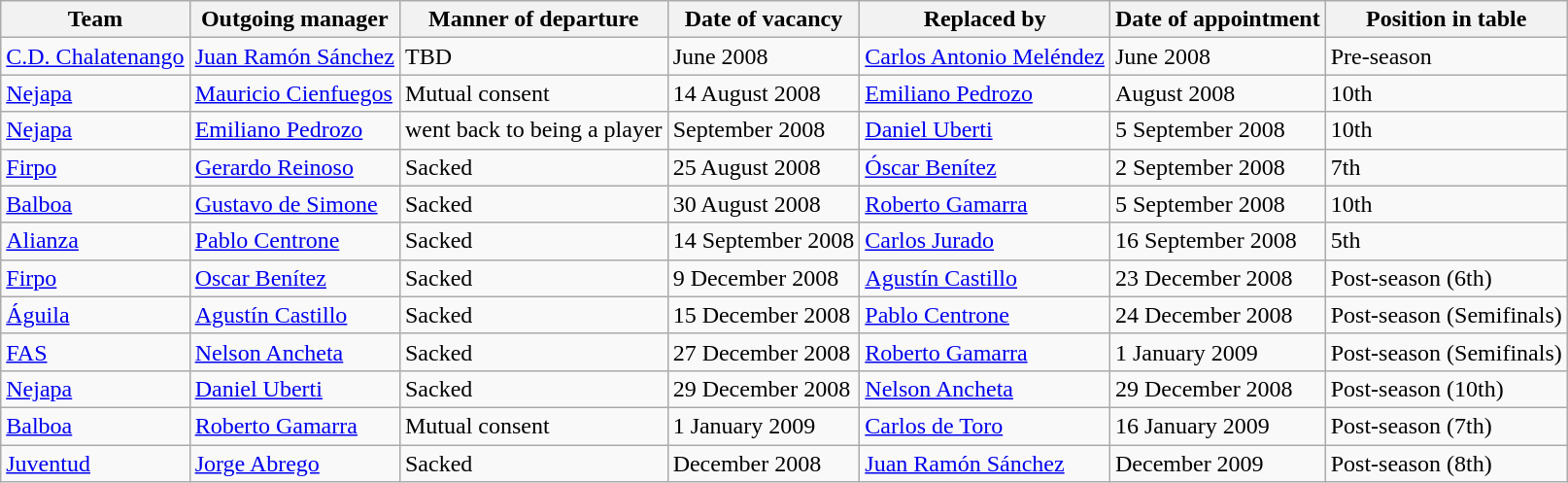<table class="wikitable">
<tr>
<th>Team</th>
<th>Outgoing manager</th>
<th>Manner of departure</th>
<th>Date of vacancy</th>
<th>Replaced by</th>
<th>Date of appointment</th>
<th>Position in table</th>
</tr>
<tr>
<td><a href='#'>C.D. Chalatenango</a></td>
<td> <a href='#'>Juan Ramón Sánchez</a></td>
<td>TBD</td>
<td>June 2008</td>
<td> <a href='#'>Carlos Antonio Meléndez</a></td>
<td>June 2008</td>
<td>Pre-season</td>
</tr>
<tr>
<td><a href='#'>Nejapa</a></td>
<td> <a href='#'>Mauricio Cienfuegos</a></td>
<td>Mutual consent</td>
<td>14 August 2008</td>
<td> <a href='#'>Emiliano Pedrozo</a></td>
<td>August 2008</td>
<td>10th</td>
</tr>
<tr>
<td><a href='#'>Nejapa</a></td>
<td> <a href='#'>Emiliano Pedrozo</a></td>
<td>went back to being a player</td>
<td>September 2008</td>
<td> <a href='#'>Daniel Uberti</a></td>
<td>5 September 2008</td>
<td>10th</td>
</tr>
<tr>
<td><a href='#'>Firpo</a></td>
<td> <a href='#'>Gerardo Reinoso</a></td>
<td>Sacked</td>
<td>25 August 2008</td>
<td> <a href='#'>Óscar Benítez</a></td>
<td>2 September 2008</td>
<td>7th</td>
</tr>
<tr>
<td><a href='#'>Balboa</a></td>
<td> <a href='#'>Gustavo de Simone</a></td>
<td>Sacked</td>
<td>30 August 2008</td>
<td> <a href='#'>Roberto Gamarra</a></td>
<td>5 September 2008</td>
<td>10th</td>
</tr>
<tr>
<td><a href='#'>Alianza</a></td>
<td> <a href='#'>Pablo Centrone</a></td>
<td>Sacked</td>
<td>14 September 2008</td>
<td> <a href='#'>Carlos Jurado</a></td>
<td>16 September 2008</td>
<td>5th</td>
</tr>
<tr>
<td><a href='#'>Firpo</a></td>
<td> <a href='#'>Oscar Benítez</a></td>
<td>Sacked</td>
<td>9 December 2008</td>
<td> <a href='#'>Agustín Castillo</a></td>
<td>23 December 2008</td>
<td>Post-season (6th)</td>
</tr>
<tr>
<td><a href='#'>Águila</a></td>
<td> <a href='#'>Agustín Castillo</a></td>
<td>Sacked</td>
<td>15 December 2008</td>
<td> <a href='#'>Pablo Centrone</a></td>
<td>24 December 2008</td>
<td>Post-season (Semifinals)</td>
</tr>
<tr>
<td><a href='#'>FAS</a></td>
<td> <a href='#'>Nelson Ancheta</a></td>
<td>Sacked</td>
<td>27 December 2008</td>
<td> <a href='#'>Roberto Gamarra</a></td>
<td>1 January 2009</td>
<td>Post-season (Semifinals)</td>
</tr>
<tr>
<td><a href='#'>Nejapa</a></td>
<td> <a href='#'>Daniel Uberti</a></td>
<td>Sacked</td>
<td>29 December 2008</td>
<td> <a href='#'>Nelson Ancheta</a></td>
<td>29 December 2008</td>
<td>Post-season (10th)</td>
</tr>
<tr>
<td><a href='#'>Balboa</a></td>
<td> <a href='#'>Roberto Gamarra</a></td>
<td>Mutual consent</td>
<td>1 January 2009</td>
<td> <a href='#'>Carlos de Toro</a></td>
<td>16 January 2009</td>
<td>Post-season (7th)</td>
</tr>
<tr>
<td><a href='#'>Juventud</a></td>
<td> <a href='#'>Jorge Abrego</a></td>
<td>Sacked</td>
<td>December 2008</td>
<td> <a href='#'>Juan Ramón Sánchez</a></td>
<td>December 2009</td>
<td>Post-season (8th)</td>
</tr>
</table>
